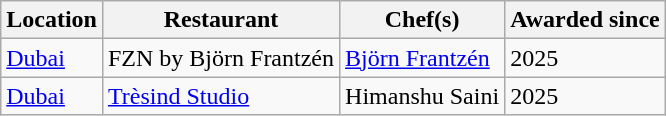<table class="wikitable sortable">
<tr>
<th scope="col">Location</th>
<th scope="col">Restaurant</th>
<th scope="col">Chef(s)</th>
<th scope="col">Awarded since</th>
</tr>
<tr>
<td><a href='#'>Dubai</a></td>
<td>FZN by Björn Frantzén</td>
<td><a href='#'>Björn Frantzén</a></td>
<td>2025</td>
</tr>
<tr>
<td><a href='#'>Dubai</a></td>
<td><a href='#'>Trèsind Studio</a></td>
<td>Himanshu Saini</td>
<td>2025</td>
</tr>
</table>
